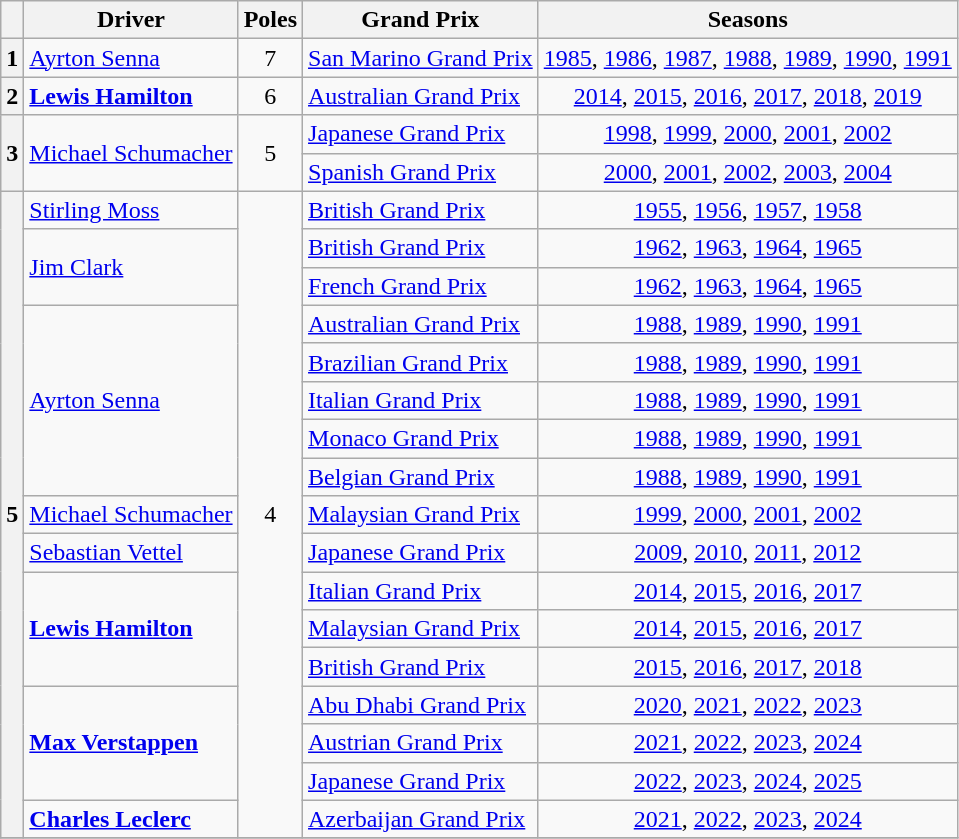<table class="wikitable sortable">
<tr>
<th></th>
<th>Driver</th>
<th>Poles</th>
<th>Grand Prix</th>
<th class="unsortable">Seasons</th>
</tr>
<tr>
<th>1</th>
<td> <a href='#'>Ayrton Senna</a></td>
<td align=center>7</td>
<td><a href='#'>San Marino Grand Prix</a></td>
<td align=center><a href='#'>1985</a>, <a href='#'>1986</a>, <a href='#'>1987</a>, <a href='#'>1988</a>, <a href='#'>1989</a>, <a href='#'>1990</a>, <a href='#'>1991</a></td>
</tr>
<tr>
<th>2</th>
<td> <strong><a href='#'>Lewis Hamilton</a></strong></td>
<td align=center>6</td>
<td><a href='#'>Australian Grand Prix</a></td>
<td align=center><a href='#'>2014</a>, <a href='#'>2015</a>, <a href='#'>2016</a>, <a href='#'>2017</a>, <a href='#'>2018</a>, <a href='#'>2019</a></td>
</tr>
<tr>
<th rowspan=2>3</th>
<td rowspan=2> <a href='#'>Michael Schumacher</a></td>
<td align=center rowspan=2>5</td>
<td><a href='#'>Japanese Grand Prix</a></td>
<td align=center><a href='#'>1998</a>, <a href='#'>1999</a>, <a href='#'>2000</a>, <a href='#'>2001</a>, <a href='#'>2002</a></td>
</tr>
<tr>
<td><a href='#'>Spanish Grand Prix</a></td>
<td align=center><a href='#'>2000</a>, <a href='#'>2001</a>, <a href='#'>2002</a>, <a href='#'>2003</a>, <a href='#'>2004</a></td>
</tr>
<tr>
<th rowspan="17">5</th>
<td> <a href='#'>Stirling Moss</a></td>
<td rowspan="17" align="center">4</td>
<td><a href='#'>British Grand Prix</a></td>
<td align=center><a href='#'>1955</a>, <a href='#'>1956</a>, <a href='#'>1957</a>, <a href='#'>1958</a></td>
</tr>
<tr>
<td rowspan=2> <a href='#'>Jim Clark</a></td>
<td><a href='#'>British Grand Prix</a></td>
<td align=center><a href='#'>1962</a>, <a href='#'>1963</a>, <a href='#'>1964</a>, <a href='#'>1965</a></td>
</tr>
<tr>
<td><a href='#'>French Grand Prix</a></td>
<td align=center><a href='#'>1962</a>, <a href='#'>1963</a>, <a href='#'>1964</a>, <a href='#'>1965</a></td>
</tr>
<tr>
<td rowspan=5> <a href='#'>Ayrton Senna</a></td>
<td><a href='#'>Australian Grand Prix</a></td>
<td align=center><a href='#'>1988</a>, <a href='#'>1989</a>, <a href='#'>1990</a>, <a href='#'>1991</a></td>
</tr>
<tr>
<td><a href='#'>Brazilian Grand Prix</a></td>
<td align=center><a href='#'>1988</a>, <a href='#'>1989</a>, <a href='#'>1990</a>, <a href='#'>1991</a></td>
</tr>
<tr>
<td><a href='#'>Italian Grand Prix</a></td>
<td align=center><a href='#'>1988</a>, <a href='#'>1989</a>, <a href='#'>1990</a>, <a href='#'>1991</a></td>
</tr>
<tr>
<td><a href='#'>Monaco Grand Prix</a></td>
<td align=center><a href='#'>1988</a>, <a href='#'>1989</a>, <a href='#'>1990</a>, <a href='#'>1991</a></td>
</tr>
<tr>
<td><a href='#'>Belgian Grand Prix</a></td>
<td align=center><a href='#'>1988</a>, <a href='#'>1989</a>, <a href='#'>1990</a>, <a href='#'>1991</a></td>
</tr>
<tr>
<td> <a href='#'>Michael Schumacher</a></td>
<td><a href='#'>Malaysian Grand Prix</a></td>
<td align=center><a href='#'>1999</a>, <a href='#'>2000</a>, <a href='#'>2001</a>, <a href='#'>2002</a></td>
</tr>
<tr>
<td> <a href='#'>Sebastian Vettel</a></td>
<td><a href='#'>Japanese Grand Prix</a></td>
<td align=center><a href='#'>2009</a>, <a href='#'>2010</a>, <a href='#'>2011</a>, <a href='#'>2012</a></td>
</tr>
<tr>
<td rowspan=3> <strong><a href='#'>Lewis Hamilton</a></strong></td>
<td><a href='#'>Italian Grand Prix</a></td>
<td align=center><a href='#'>2014</a>, <a href='#'>2015</a>, <a href='#'>2016</a>, <a href='#'>2017</a></td>
</tr>
<tr>
<td><a href='#'>Malaysian Grand Prix</a></td>
<td align=center><a href='#'>2014</a>, <a href='#'>2015</a>, <a href='#'>2016</a>, <a href='#'>2017</a></td>
</tr>
<tr>
<td><a href='#'>British Grand Prix</a></td>
<td align=center><a href='#'>2015</a>, <a href='#'>2016</a>, <a href='#'>2017</a>, <a href='#'>2018</a></td>
</tr>
<tr>
<td rowspan=3> <strong><a href='#'>Max Verstappen</a></strong></td>
<td><a href='#'>Abu Dhabi Grand Prix</a></td>
<td align=center><a href='#'>2020</a>, <a href='#'>2021</a>, <a href='#'>2022</a>, <a href='#'>2023</a></td>
</tr>
<tr>
<td><a href='#'>Austrian Grand Prix</a></td>
<td align=center><a href='#'>2021</a>, <a href='#'>2022</a>, <a href='#'>2023</a>, <a href='#'>2024</a> </td>
</tr>
<tr>
<td><a href='#'>Japanese Grand Prix</a></td>
<td align=center><a href='#'>2022</a>, <a href='#'>2023</a>, <a href='#'>2024</a>, <a href='#'>2025</a> </td>
</tr>
<tr>
<td rowspan=1> <strong><a href='#'>Charles Leclerc</a></strong></td>
<td><a href='#'>Azerbaijan Grand Prix</a></td>
<td align=center><a href='#'>2021</a>, <a href='#'>2022</a>, <a href='#'>2023</a>, <a href='#'>2024</a> </td>
</tr>
<tr>
</tr>
</table>
